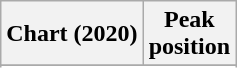<table class="wikitable sortable plainrowheaders" style="text-align:center">
<tr>
<th scope="col">Chart (2020)</th>
<th scope="col">Peak<br>position</th>
</tr>
<tr>
</tr>
<tr>
</tr>
<tr>
</tr>
<tr>
</tr>
<tr>
</tr>
<tr>
</tr>
<tr>
</tr>
<tr>
</tr>
<tr>
</tr>
<tr>
</tr>
</table>
